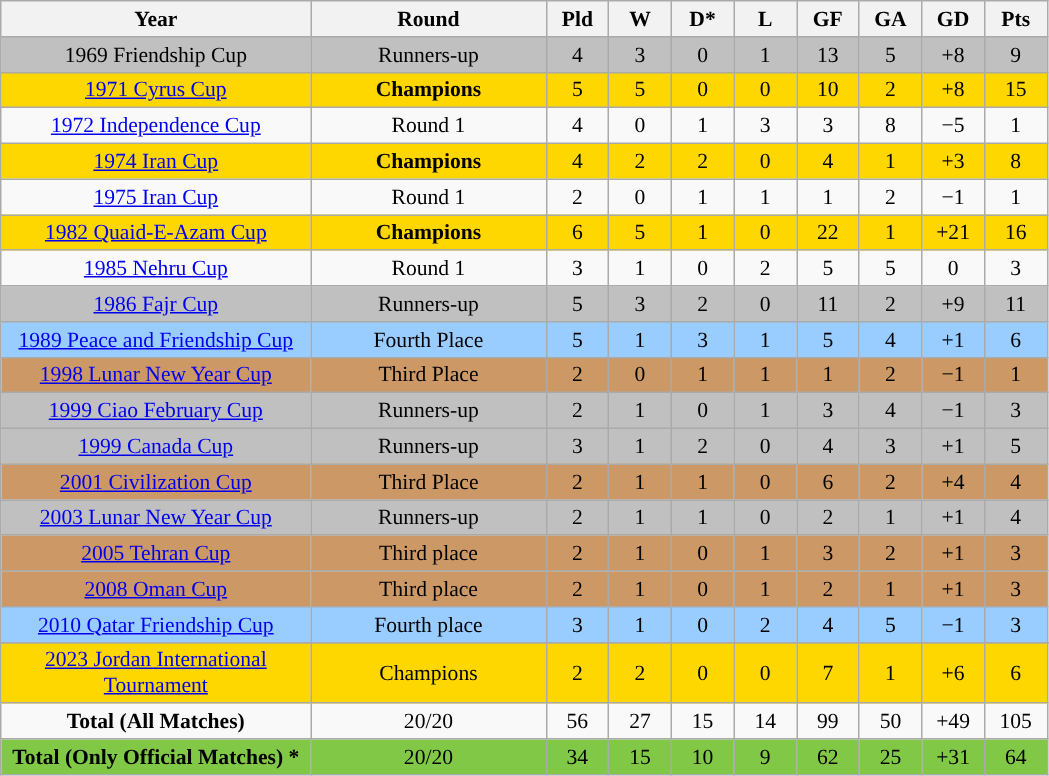<table class="wikitable" style="text-align: center;font-size:90%;">
<tr>
<th width=200>Year</th>
<th width=150>Round</th>
<th width=35>Pld</th>
<th width=35>W</th>
<th width=35>D*</th>
<th width=35>L</th>
<th width=35>GF</th>
<th width=35>GA</th>
<th width=35>GD</th>
<th width=35>Pts</th>
</tr>
<tr bgcolor=silver>
<td> 1969 Friendship Cup</td>
<td>Runners-up</td>
<td>4</td>
<td>3</td>
<td>0</td>
<td>1</td>
<td>13</td>
<td>5</td>
<td>+8</td>
<td>9</td>
</tr>
<tr bgcolor=gold>
<td> <a href='#'>1971 Cyrus Cup</a></td>
<td><strong>Champions</strong></td>
<td>5</td>
<td>5</td>
<td>0</td>
<td>0</td>
<td>10</td>
<td>2</td>
<td>+8</td>
<td>15</td>
</tr>
<tr>
<td> <a href='#'>1972 Independence Cup</a></td>
<td>Round 1</td>
<td>4</td>
<td>0</td>
<td>1</td>
<td>3</td>
<td>3</td>
<td>8</td>
<td>−5</td>
<td>1</td>
</tr>
<tr bgcolor=gold>
<td> <a href='#'>1974 Iran Cup</a></td>
<td><strong>Champions</strong></td>
<td>4</td>
<td>2</td>
<td>2</td>
<td>0</td>
<td>4</td>
<td>1</td>
<td>+3</td>
<td>8</td>
</tr>
<tr>
<td> <a href='#'>1975 Iran Cup</a></td>
<td>Round 1</td>
<td>2</td>
<td>0</td>
<td>1</td>
<td>1</td>
<td>1</td>
<td>2</td>
<td>−1</td>
<td>1</td>
</tr>
<tr bgcolor=gold>
<td> <a href='#'>1982 Quaid-E-Azam Cup</a></td>
<td><strong>Champions</strong></td>
<td>6</td>
<td>5</td>
<td>1</td>
<td>0</td>
<td>22</td>
<td>1</td>
<td>+21</td>
<td>16</td>
</tr>
<tr>
<td> <a href='#'>1985 Nehru Cup</a></td>
<td>Round 1</td>
<td>3</td>
<td>1</td>
<td>0</td>
<td>2</td>
<td>5</td>
<td>5</td>
<td>0</td>
<td>3</td>
</tr>
<tr bgcolor=silver>
<td> <a href='#'>1986 Fajr Cup</a></td>
<td>Runners-up</td>
<td>5</td>
<td>3</td>
<td>2</td>
<td>0</td>
<td>11</td>
<td>2</td>
<td>+9</td>
<td>11</td>
</tr>
<tr bgcolor="#9acdff">
<td> <a href='#'>1989 Peace and Friendship Cup</a></td>
<td>Fourth Place</td>
<td>5</td>
<td>1</td>
<td>3</td>
<td>1</td>
<td>5</td>
<td>4</td>
<td>+1</td>
<td>6</td>
</tr>
<tr bgcolor="#cc9966">
<td> <a href='#'>1998 Lunar New Year Cup</a></td>
<td>Third Place</td>
<td>2</td>
<td>0</td>
<td>1</td>
<td>1</td>
<td>1</td>
<td>2</td>
<td>−1</td>
<td>1</td>
</tr>
<tr bgcolor=silver>
<td> <a href='#'>1999 Ciao February Cup</a></td>
<td>Runners-up</td>
<td>2</td>
<td>1</td>
<td>0</td>
<td>1</td>
<td>3</td>
<td>4</td>
<td>−1</td>
<td>3</td>
</tr>
<tr bgcolor=silver>
<td> <a href='#'>1999 Canada Cup</a></td>
<td>Runners-up</td>
<td>3</td>
<td>1</td>
<td>2</td>
<td>0</td>
<td>4</td>
<td>3</td>
<td>+1</td>
<td>5</td>
</tr>
<tr bgcolor="#cc9966">
<td> <a href='#'>2001 Civilization Cup</a></td>
<td>Third Place</td>
<td>2</td>
<td>1</td>
<td>1</td>
<td>0</td>
<td>6</td>
<td>2</td>
<td>+4</td>
<td>4</td>
</tr>
<tr bgcolor=silver>
<td> <a href='#'>2003 Lunar New Year Cup</a></td>
<td>Runners-up</td>
<td>2</td>
<td>1</td>
<td>1</td>
<td>0</td>
<td>2</td>
<td>1</td>
<td>+1</td>
<td>4</td>
</tr>
<tr bgcolor="#cc9966">
<td> <a href='#'>2005 Tehran Cup</a></td>
<td>Third place</td>
<td>2</td>
<td>1</td>
<td>0</td>
<td>1</td>
<td>3</td>
<td>2</td>
<td>+1</td>
<td>3</td>
</tr>
<tr bgcolor="#cc9966">
<td> <a href='#'>2008 Oman Cup</a></td>
<td>Third place</td>
<td>2</td>
<td>1</td>
<td>0</td>
<td>1</td>
<td>2</td>
<td>1</td>
<td>+1</td>
<td>3</td>
</tr>
<tr bgcolor="#9acdff">
<td> <a href='#'>2010 Qatar Friendship Cup</a></td>
<td>Fourth place</td>
<td>3</td>
<td>1</td>
<td>0</td>
<td>2</td>
<td>4</td>
<td>5</td>
<td>−1</td>
<td>3</td>
</tr>
<tr bgcolor="#cfc">
</tr>
<tr>
</tr>
<tr bgcolor=gold>
<td> <a href='#'>2023 Jordan International Tournament</a></td>
<td>Champions</td>
<td>2</td>
<td>2</td>
<td>0</td>
<td>0</td>
<td>7</td>
<td>1</td>
<td 1>+6</td>
<td>6</td>
</tr>
<tr>
<td><strong>Total (All Matches)</strong></td>
<td>20/20</td>
<td>56</td>
<td>27</td>
<td>15</td>
<td>14</td>
<td>99</td>
<td>50</td>
<td>+49</td>
<td>105</td>
</tr>
<tr bgcolor=#81c846>
<td><strong>Total (Only Official Matches) *</strong></td>
<td>20/20</td>
<td>34</td>
<td>15</td>
<td>10</td>
<td>9</td>
<td>62</td>
<td>25</td>
<td>+31</td>
<td>64</td>
</tr>
</table>
